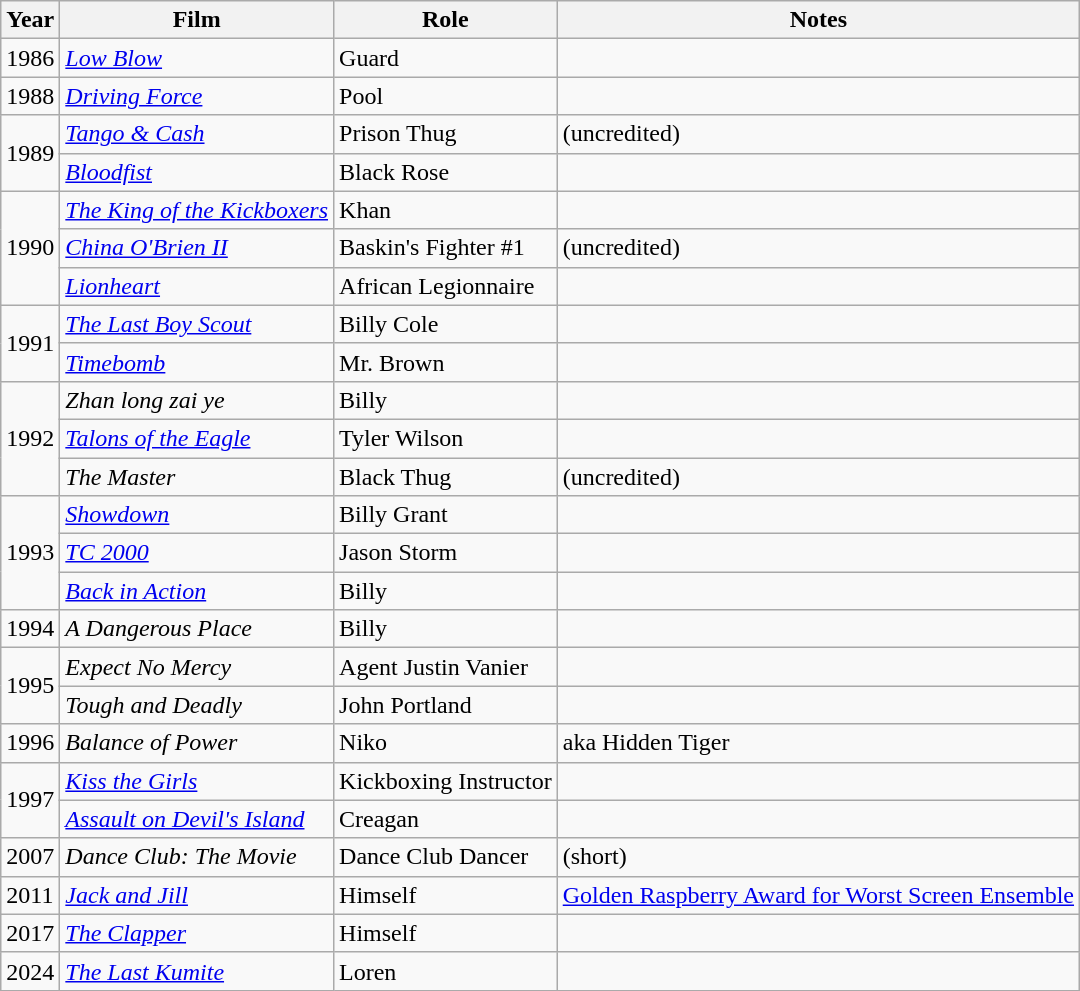<table class="wikitable sortable">
<tr>
<th>Year</th>
<th>Film</th>
<th>Role</th>
<th>Notes</th>
</tr>
<tr>
<td>1986</td>
<td><em><a href='#'>Low Blow</a></em></td>
<td>Guard</td>
<td></td>
</tr>
<tr>
<td>1988</td>
<td><em><a href='#'>Driving Force</a></em></td>
<td>Pool</td>
<td></td>
</tr>
<tr>
<td rowspan="2">1989</td>
<td><em><a href='#'>Tango & Cash</a></em></td>
<td>Prison Thug</td>
<td>(uncredited)</td>
</tr>
<tr>
<td><em><a href='#'>Bloodfist</a></em></td>
<td>Black Rose</td>
<td></td>
</tr>
<tr>
<td rowspan="3">1990</td>
<td><em><a href='#'>The King of the Kickboxers</a></em></td>
<td>Khan</td>
<td></td>
</tr>
<tr>
<td><em><a href='#'>China O'Brien II</a></em></td>
<td>Baskin's Fighter #1</td>
<td>(uncredited)</td>
</tr>
<tr>
<td><em><a href='#'>Lionheart</a></em></td>
<td>African Legionnaire</td>
<td></td>
</tr>
<tr>
<td rowspan="2">1991</td>
<td><em><a href='#'>The Last Boy Scout</a></em></td>
<td>Billy Cole</td>
<td></td>
</tr>
<tr>
<td><em><a href='#'>Timebomb</a></em></td>
<td>Mr. Brown</td>
<td></td>
</tr>
<tr>
<td rowspan="3">1992</td>
<td><em>Zhan long zai ye</em></td>
<td>Billy</td>
<td></td>
</tr>
<tr>
<td><em><a href='#'>Talons of the Eagle</a></em></td>
<td>Tyler Wilson</td>
<td></td>
</tr>
<tr>
<td><em>The Master</em></td>
<td>Black Thug</td>
<td>(uncredited)</td>
</tr>
<tr>
<td rowspan="3">1993</td>
<td><em><a href='#'>Showdown</a></em></td>
<td>Billy Grant</td>
<td></td>
</tr>
<tr>
<td><em><a href='#'>TC 2000</a></em></td>
<td>Jason Storm</td>
<td></td>
</tr>
<tr>
<td><em><a href='#'>Back in Action</a></em></td>
<td>Billy</td>
<td></td>
</tr>
<tr>
<td>1994</td>
<td><em>A Dangerous Place</em></td>
<td>Billy</td>
<td></td>
</tr>
<tr>
<td rowspan="2">1995</td>
<td><em>Expect No Mercy</em></td>
<td>Agent Justin Vanier</td>
<td></td>
</tr>
<tr>
<td><em>Tough and Deadly</em></td>
<td>John Portland</td>
<td></td>
</tr>
<tr>
<td>1996</td>
<td><em>Balance of Power</em></td>
<td>Niko</td>
<td>aka Hidden Tiger</td>
</tr>
<tr>
<td rowspan="2">1997</td>
<td><em><a href='#'>Kiss the Girls</a></em></td>
<td>Kickboxing Instructor</td>
<td></td>
</tr>
<tr>
<td><em><a href='#'>Assault on Devil's Island</a></em></td>
<td>Creagan</td>
<td></td>
</tr>
<tr>
<td>2007</td>
<td><em>Dance Club: The Movie</em></td>
<td>Dance Club Dancer</td>
<td>(short)</td>
</tr>
<tr>
<td>2011</td>
<td><em><a href='#'>Jack and Jill</a></em></td>
<td>Himself</td>
<td><a href='#'>Golden Raspberry Award for Worst Screen Ensemble</a></td>
</tr>
<tr>
<td>2017</td>
<td><em><a href='#'>The Clapper</a></em></td>
<td>Himself</td>
<td></td>
</tr>
<tr>
<td>2024</td>
<td><em><a href='#'>The Last Kumite</a></em></td>
<td>Loren</td>
<td></td>
</tr>
</table>
